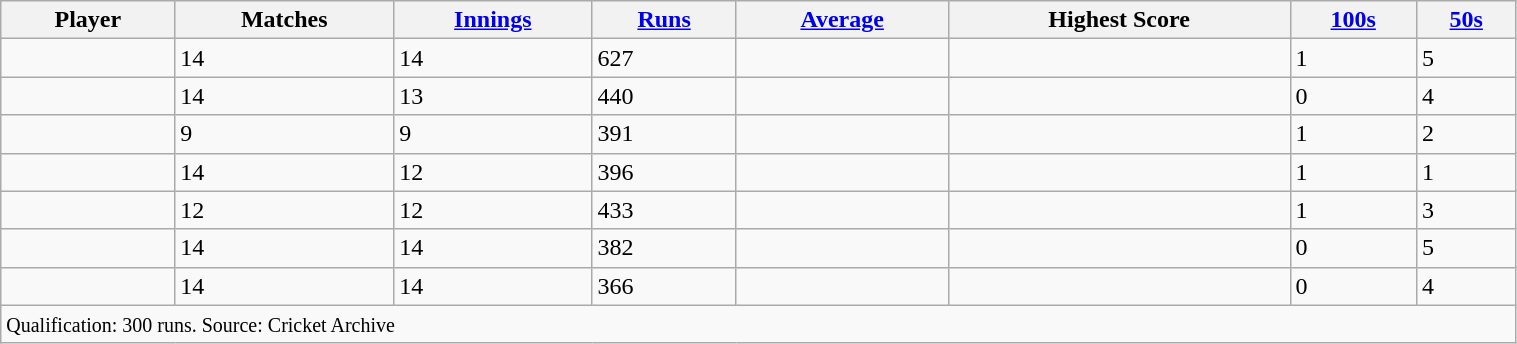<table class="wikitable sortable" style="width:80%;">
<tr>
<th>Player</th>
<th>Matches</th>
<th><a href='#'>Innings</a></th>
<th><a href='#'>Runs</a></th>
<th><a href='#'>Average</a></th>
<th>Highest Score</th>
<th><a href='#'>100s</a></th>
<th><a href='#'>50s</a></th>
</tr>
<tr>
<td></td>
<td>14</td>
<td>14</td>
<td>627</td>
<td></td>
<td></td>
<td>1</td>
<td>5</td>
</tr>
<tr>
<td></td>
<td>14</td>
<td>13</td>
<td>440</td>
<td></td>
<td></td>
<td>0</td>
<td>4</td>
</tr>
<tr>
<td></td>
<td>9</td>
<td>9</td>
<td>391</td>
<td></td>
<td></td>
<td>1</td>
<td>2</td>
</tr>
<tr>
<td></td>
<td>14</td>
<td>12</td>
<td>396</td>
<td></td>
<td></td>
<td>1</td>
<td>1</td>
</tr>
<tr>
<td></td>
<td>12</td>
<td>12</td>
<td>433</td>
<td></td>
<td></td>
<td>1</td>
<td>3</td>
</tr>
<tr>
<td></td>
<td>14</td>
<td>14</td>
<td>382</td>
<td></td>
<td></td>
<td>0</td>
<td>5</td>
</tr>
<tr>
<td></td>
<td>14</td>
<td>14</td>
<td>366</td>
<td></td>
<td></td>
<td>0</td>
<td>4</td>
</tr>
<tr class="unsortable">
<td colspan="8"><small>Qualification: 300 runs. Source: Cricket Archive</small></td>
</tr>
</table>
